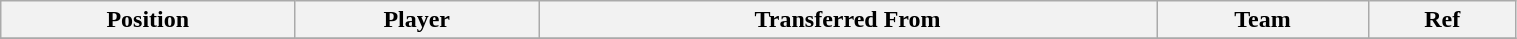<table class="wikitable sortable" style="width:80%; text-align:center; font-size:100%; text-align:left;">
<tr>
<th>Position</th>
<th>Player</th>
<th>Transferred From</th>
<th>Team</th>
<th>Ref</th>
</tr>
<tr>
</tr>
</table>
